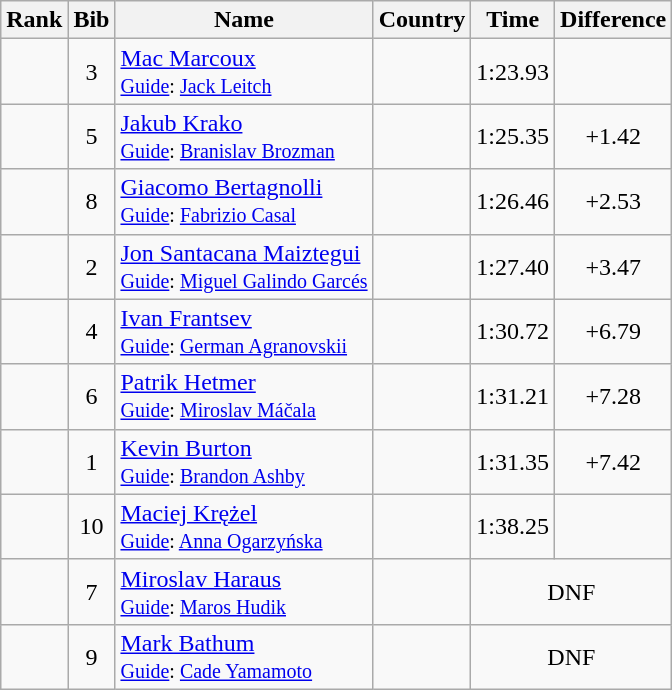<table class="wikitable sortable" style="text-align:center">
<tr>
<th>Rank</th>
<th>Bib</th>
<th>Name</th>
<th>Country</th>
<th>Time</th>
<th>Difference</th>
</tr>
<tr>
<td></td>
<td>3</td>
<td align="left"><a href='#'>Mac Marcoux</a><br><small><a href='#'>Guide</a>: <a href='#'>Jack Leitch</a></small></td>
<td align="left"></td>
<td>1:23.93</td>
<td></td>
</tr>
<tr>
<td></td>
<td>5</td>
<td align="left"><a href='#'>Jakub Krako</a><br><small><a href='#'>Guide</a>: <a href='#'>Branislav Brozman</a></small></td>
<td align="left"></td>
<td>1:25.35</td>
<td>+1.42</td>
</tr>
<tr>
<td></td>
<td>8</td>
<td align="left"><a href='#'>Giacomo Bertagnolli</a><br><small><a href='#'>Guide</a>: <a href='#'>Fabrizio Casal</a></small></td>
<td align="left"></td>
<td>1:26.46</td>
<td>+2.53</td>
</tr>
<tr>
<td></td>
<td>2</td>
<td align="left"><a href='#'>Jon Santacana Maiztegui</a><br><small><a href='#'>Guide</a>: <a href='#'>Miguel Galindo Garcés</a></small></td>
<td align="left"></td>
<td>1:27.40</td>
<td>+3.47</td>
</tr>
<tr>
<td></td>
<td>4</td>
<td align="left"><a href='#'>Ivan Frantsev</a><br><small><a href='#'>Guide</a>: <a href='#'>German Agranovskii</a></small></td>
<td align="left"></td>
<td>1:30.72</td>
<td>+6.79</td>
</tr>
<tr>
<td></td>
<td>6</td>
<td align="left"><a href='#'>Patrik Hetmer</a><br><small><a href='#'>Guide</a>: <a href='#'>Miroslav Máčala</a></small></td>
<td align="left"></td>
<td>1:31.21</td>
<td>+7.28</td>
</tr>
<tr>
<td></td>
<td>1</td>
<td align="left"><a href='#'>Kevin Burton</a><br><small><a href='#'>Guide</a>: <a href='#'>Brandon Ashby</a></small></td>
<td align="left"></td>
<td>1:31.35</td>
<td>+7.42</td>
</tr>
<tr>
<td></td>
<td>10</td>
<td align="left"><a href='#'>Maciej Krężel</a><br><small><a href='#'>Guide</a>: <a href='#'>Anna Ogarzyńska</a></small></td>
<td align="left"></td>
<td>1:38.25</td>
<td></td>
</tr>
<tr>
<td></td>
<td>7</td>
<td align="left"><a href='#'>Miroslav Haraus</a><br><small><a href='#'>Guide</a>: <a href='#'>Maros Hudik</a></small></td>
<td align="left"></td>
<td colspan=2>DNF</td>
</tr>
<tr>
<td></td>
<td>9</td>
<td align="left"><a href='#'>Mark Bathum</a><br><small><a href='#'>Guide</a>: <a href='#'>Cade Yamamoto</a></small></td>
<td align="left"></td>
<td colspan=2>DNF</td>
</tr>
</table>
